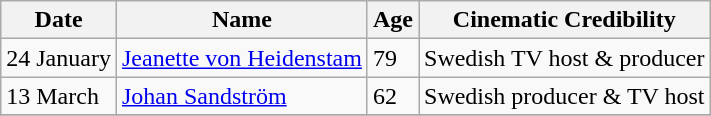<table class="wikitable">
<tr ">
<th>Date</th>
<th>Name</th>
<th>Age</th>
<th>Cinematic Credibility</th>
</tr>
<tr>
<td>24 January</td>
<td><a href='#'>Jeanette von Heidenstam</a></td>
<td>79</td>
<td>Swedish TV host & producer</td>
</tr>
<tr>
<td>13 March</td>
<td><a href='#'>Johan Sandström</a></td>
<td>62</td>
<td>Swedish producer & TV host</td>
</tr>
<tr>
</tr>
</table>
